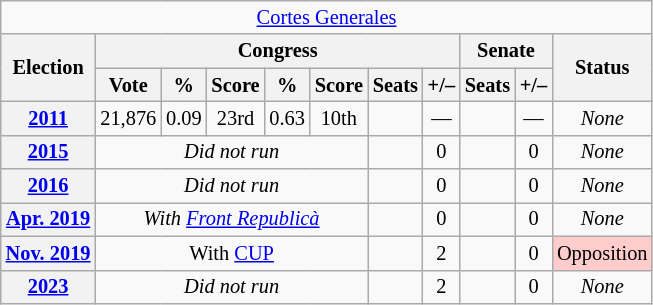<table class="wikitable" style="font-size:85%; text-align:center;">
<tr>
<td colspan="11"><a href='#'>Cortes Generales</a></td>
</tr>
<tr>
<th rowspan="2">Election</th>
<th colspan="7">Congress</th>
<th colspan="2">Senate</th>
<th rowspan="2">Status</th>
</tr>
<tr>
<th>Vote</th>
<th>%</th>
<th>Score</th>
<th>%</th>
<th>Score</th>
<th>Seats</th>
<th>+/–</th>
<th>Seats</th>
<th>+/–</th>
</tr>
<tr>
<th><a href='#'>2011</a></th>
<td>21,876</td>
<td>0.09</td>
<td>23rd</td>
<td>0.63</td>
<td>10th</td>
<td></td>
<td>—</td>
<td></td>
<td>—</td>
<td><em>None</em></td>
</tr>
<tr>
<th><a href='#'>2015</a></th>
<td colspan=5><em>Did not run</em></td>
<td></td>
<td>0</td>
<td></td>
<td>0</td>
<td><em>None</em></td>
</tr>
<tr>
<th><a href='#'>2016</a></th>
<td colspan=5><em>Did not run</em></td>
<td></td>
<td>0</td>
<td></td>
<td>0</td>
<td><em>None</em></td>
</tr>
<tr>
<th><a href='#'>Apr. 2019</a></th>
<td colspan=5><em>With <a href='#'>Front Republicà</a></em></td>
<td></td>
<td>0</td>
<td></td>
<td>0</td>
<td><em>None</em></td>
</tr>
<tr>
<th><a href='#'>Nov. 2019</a></th>
<td colspan="5">With <a href='#'>CUP</a></td>
<td></td>
<td>2</td>
<td></td>
<td>0</td>
<td style="background:#fcc;">Opposition</td>
</tr>
<tr>
<th><a href='#'>2023</a></th>
<td colspan="5"><em>Did not run</em></td>
<td></td>
<td>2</td>
<td></td>
<td>0</td>
<td><em>None</em></td>
</tr>
</table>
